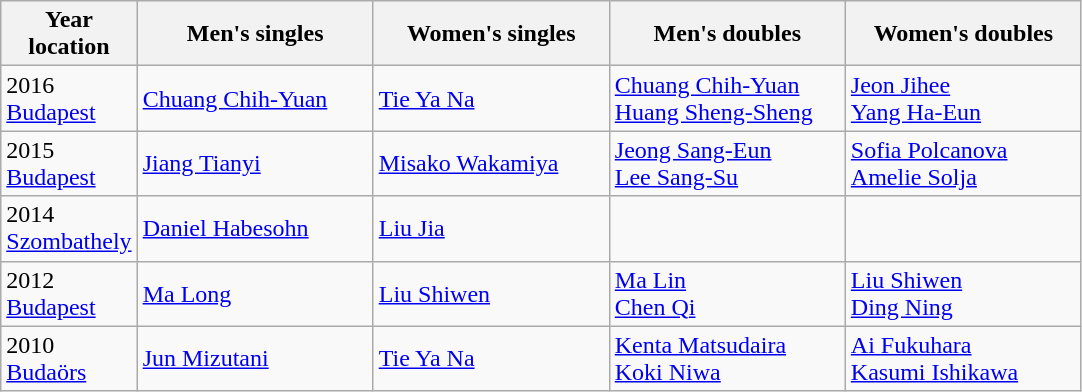<table class="wikitable">
<tr>
<th width="80">Year <br> location</th>
<th style="width:150px;">Men's singles</th>
<th style="width:150px;">Women's singles</th>
<th style="width:150px;">Men's doubles</th>
<th style="width:150px;">Women's doubles</th>
</tr>
<tr>
<td>2016<br> <a href='#'>Budapest</a></td>
<td> <a href='#'>Chuang Chih-Yuan</a></td>
<td> <a href='#'>Tie Ya Na</a></td>
<td> <a href='#'>Chuang Chih-Yuan</a> <br>  <a href='#'>Huang Sheng-Sheng</a></td>
<td> <a href='#'>Jeon Jihee</a> <br>  <a href='#'>Yang Ha-Eun</a></td>
</tr>
<tr>
<td>2015<br> <a href='#'>Budapest</a></td>
<td> <a href='#'>Jiang Tianyi</a></td>
<td> <a href='#'>Misako Wakamiya</a></td>
<td> <a href='#'>Jeong Sang-Eun</a> <br>  <a href='#'>Lee Sang-Su</a></td>
<td> <a href='#'>Sofia Polcanova</a> <br>  <a href='#'>Amelie Solja</a></td>
</tr>
<tr>
<td>2014<br> <a href='#'>Szombathely</a></td>
<td> <a href='#'>Daniel Habesohn</a></td>
<td> <a href='#'>Liu Jia</a></td>
<td></td>
<td></td>
</tr>
<tr>
<td>2012<br> <a href='#'>Budapest</a></td>
<td> <a href='#'>Ma Long</a></td>
<td> <a href='#'>Liu Shiwen</a></td>
<td> <a href='#'>Ma Lin</a> <br>  <a href='#'>Chen Qi</a></td>
<td> <a href='#'>Liu Shiwen</a> <br>  <a href='#'>Ding Ning</a></td>
</tr>
<tr>
<td>2010<br> <a href='#'>Budaörs</a></td>
<td> <a href='#'>Jun Mizutani</a></td>
<td> <a href='#'>Tie Ya Na</a></td>
<td> <a href='#'>Kenta Matsudaira</a> <br>  <a href='#'>Koki Niwa</a></td>
<td> <a href='#'>Ai Fukuhara</a> <br>  <a href='#'>Kasumi Ishikawa</a></td>
</tr>
</table>
